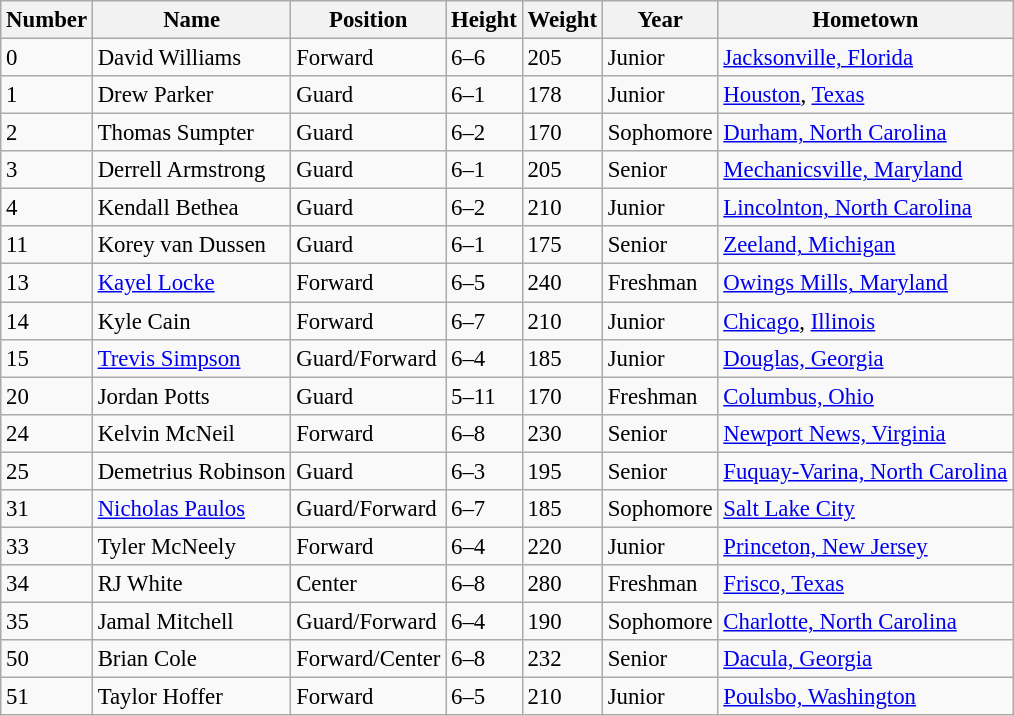<table class="wikitable" style="font-size: 95%;">
<tr>
<th>Number</th>
<th>Name</th>
<th>Position</th>
<th>Height</th>
<th>Weight</th>
<th>Year</th>
<th>Hometown</th>
</tr>
<tr>
<td>0</td>
<td>David Williams</td>
<td>Forward</td>
<td>6–6</td>
<td>205</td>
<td>Junior</td>
<td><a href='#'>Jacksonville, Florida</a></td>
</tr>
<tr>
<td>1</td>
<td>Drew Parker</td>
<td>Guard</td>
<td>6–1</td>
<td>178</td>
<td>Junior</td>
<td><a href='#'>Houston</a>, <a href='#'>Texas</a></td>
</tr>
<tr>
<td>2</td>
<td>Thomas Sumpter</td>
<td>Guard</td>
<td>6–2</td>
<td>170</td>
<td>Sophomore</td>
<td><a href='#'>Durham, North Carolina</a></td>
</tr>
<tr>
<td>3</td>
<td>Derrell Armstrong</td>
<td>Guard</td>
<td>6–1</td>
<td>205</td>
<td>Senior</td>
<td><a href='#'>Mechanicsville, Maryland</a></td>
</tr>
<tr>
<td>4</td>
<td>Kendall Bethea</td>
<td>Guard</td>
<td>6–2</td>
<td>210</td>
<td>Junior</td>
<td><a href='#'>Lincolnton, North Carolina</a></td>
</tr>
<tr>
<td>11</td>
<td>Korey van Dussen</td>
<td>Guard</td>
<td>6–1</td>
<td>175</td>
<td>Senior</td>
<td><a href='#'>Zeeland, Michigan</a></td>
</tr>
<tr>
<td>13</td>
<td><a href='#'>Kayel Locke</a></td>
<td>Forward</td>
<td>6–5</td>
<td>240</td>
<td>Freshman</td>
<td><a href='#'>Owings Mills, Maryland</a></td>
</tr>
<tr>
<td>14</td>
<td>Kyle Cain</td>
<td>Forward</td>
<td>6–7</td>
<td>210</td>
<td>Junior</td>
<td><a href='#'>Chicago</a>, <a href='#'>Illinois</a></td>
</tr>
<tr>
<td>15</td>
<td><a href='#'>Trevis Simpson</a></td>
<td>Guard/Forward</td>
<td>6–4</td>
<td>185</td>
<td>Junior</td>
<td><a href='#'>Douglas, Georgia</a></td>
</tr>
<tr>
<td>20</td>
<td>Jordan Potts</td>
<td>Guard</td>
<td>5–11</td>
<td>170</td>
<td>Freshman</td>
<td><a href='#'>Columbus, Ohio</a></td>
</tr>
<tr>
<td>24</td>
<td>Kelvin McNeil</td>
<td>Forward</td>
<td>6–8</td>
<td>230</td>
<td>Senior</td>
<td><a href='#'>Newport News, Virginia</a></td>
</tr>
<tr>
<td>25</td>
<td>Demetrius Robinson</td>
<td>Guard</td>
<td>6–3</td>
<td>195</td>
<td>Senior</td>
<td><a href='#'>Fuquay-Varina, North Carolina</a></td>
</tr>
<tr>
<td>31</td>
<td><a href='#'>Nicholas Paulos</a></td>
<td>Guard/Forward</td>
<td>6–7</td>
<td>185</td>
<td>Sophomore</td>
<td><a href='#'>Salt Lake City</a></td>
</tr>
<tr>
<td>33</td>
<td>Tyler McNeely</td>
<td>Forward</td>
<td>6–4</td>
<td>220</td>
<td>Junior</td>
<td><a href='#'>Princeton, New Jersey</a></td>
</tr>
<tr>
<td>34</td>
<td>RJ White</td>
<td>Center</td>
<td>6–8</td>
<td>280</td>
<td>Freshman</td>
<td><a href='#'>Frisco, Texas</a></td>
</tr>
<tr>
<td>35</td>
<td>Jamal Mitchell</td>
<td>Guard/Forward</td>
<td>6–4</td>
<td>190</td>
<td>Sophomore</td>
<td><a href='#'>Charlotte, North Carolina</a></td>
</tr>
<tr>
<td>50</td>
<td>Brian Cole</td>
<td>Forward/Center</td>
<td>6–8</td>
<td>232</td>
<td>Senior</td>
<td><a href='#'>Dacula, Georgia</a></td>
</tr>
<tr>
<td>51</td>
<td>Taylor Hoffer</td>
<td>Forward</td>
<td>6–5</td>
<td>210</td>
<td>Junior</td>
<td><a href='#'>Poulsbo, Washington</a></td>
</tr>
</table>
